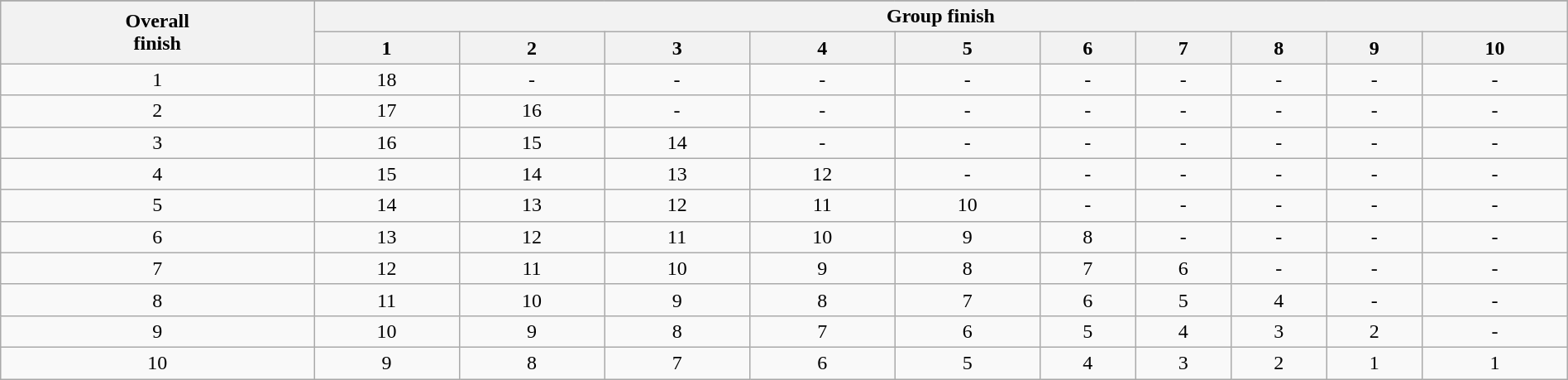<table class="wikitable" width=100% style="text-align:center;">
<tr>
</tr>
<tr style="background:#efefef;">
<th rowspan=2 width=20%>Overall<br>finish</th>
<th colspan=10>Group finish</th>
</tr>
<tr>
<th>1</th>
<th>2</th>
<th>3</th>
<th>4</th>
<th>5</th>
<th>6</th>
<th>7</th>
<th>8</th>
<th>9</th>
<th>10</th>
</tr>
<tr>
<td>1</td>
<td>18</td>
<td>-</td>
<td>-</td>
<td>-</td>
<td>-</td>
<td>-</td>
<td>-</td>
<td>-</td>
<td>-</td>
<td>-</td>
</tr>
<tr>
<td>2</td>
<td>17</td>
<td>16</td>
<td>-</td>
<td>-</td>
<td>-</td>
<td>-</td>
<td>-</td>
<td>-</td>
<td>-</td>
<td>-</td>
</tr>
<tr>
<td>3</td>
<td>16</td>
<td>15</td>
<td>14</td>
<td>-</td>
<td>-</td>
<td>-</td>
<td>-</td>
<td>-</td>
<td>-</td>
<td>-</td>
</tr>
<tr>
<td>4</td>
<td>15</td>
<td>14</td>
<td>13</td>
<td>12</td>
<td>-</td>
<td>-</td>
<td>-</td>
<td>-</td>
<td>-</td>
<td>-</td>
</tr>
<tr>
<td>5</td>
<td>14</td>
<td>13</td>
<td>12</td>
<td>11</td>
<td>10</td>
<td>-</td>
<td>-</td>
<td>-</td>
<td>-</td>
<td>-</td>
</tr>
<tr>
<td>6</td>
<td>13</td>
<td>12</td>
<td>11</td>
<td>10</td>
<td>9</td>
<td>8</td>
<td>-</td>
<td>-</td>
<td>-</td>
<td>-</td>
</tr>
<tr>
<td>7</td>
<td>12</td>
<td>11</td>
<td>10</td>
<td>9</td>
<td>8</td>
<td>7</td>
<td>6</td>
<td>-</td>
<td>-</td>
<td>-</td>
</tr>
<tr>
<td>8</td>
<td>11</td>
<td>10</td>
<td>9</td>
<td>8</td>
<td>7</td>
<td>6</td>
<td>5</td>
<td>4</td>
<td>-</td>
<td>-</td>
</tr>
<tr>
<td>9</td>
<td>10</td>
<td>9</td>
<td>8</td>
<td>7</td>
<td>6</td>
<td>5</td>
<td>4</td>
<td>3</td>
<td>2</td>
<td>-</td>
</tr>
<tr>
<td>10</td>
<td>9</td>
<td>8</td>
<td>7</td>
<td>6</td>
<td>5</td>
<td>4</td>
<td>3</td>
<td>2</td>
<td>1</td>
<td>1</td>
</tr>
</table>
